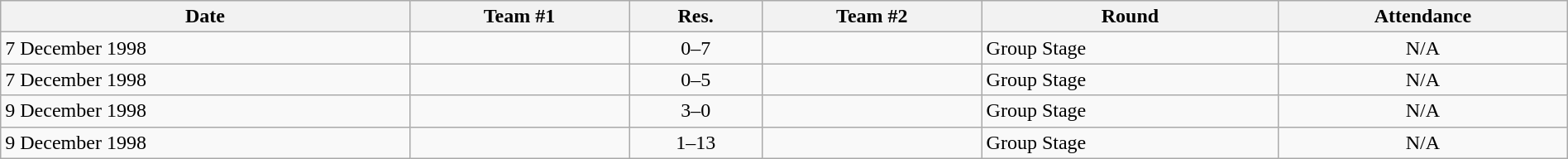<table class="wikitable" style="text-align:left; width:100%;">
<tr>
<th>Date</th>
<th>Team #1</th>
<th>Res.</th>
<th>Team #2</th>
<th>Round</th>
<th>Attendance</th>
</tr>
<tr>
<td>7 December 1998</td>
<td></td>
<td style="text-align:center;">0–7</td>
<td><strong></strong></td>
<td>Group Stage</td>
<td style="text-align:center;">N/A</td>
</tr>
<tr>
<td>7 December 1998</td>
<td></td>
<td style="text-align:center;">0–5</td>
<td><strong></strong></td>
<td>Group Stage</td>
<td style="text-align:center;">N/A</td>
</tr>
<tr>
<td>9 December 1998</td>
<td><strong></strong></td>
<td style="text-align:center;">3–0</td>
<td></td>
<td>Group Stage</td>
<td style="text-align:center;">N/A</td>
</tr>
<tr>
<td>9 December 1998</td>
<td></td>
<td style="text-align:center;">1–13</td>
<td><strong></strong></td>
<td>Group Stage</td>
<td style="text-align:center;">N/A</td>
</tr>
</table>
